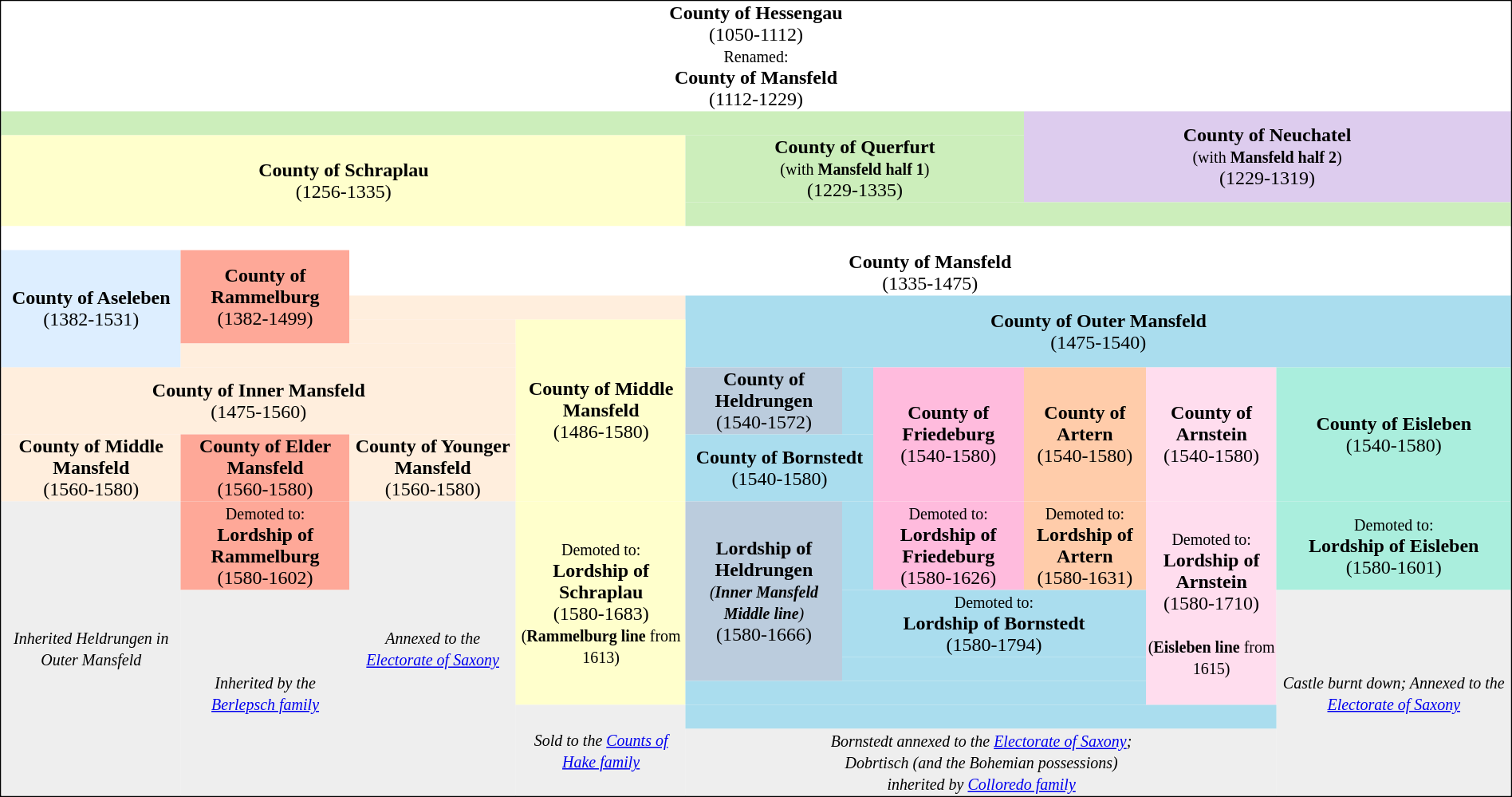<table align="center" style="border-spacing: 0px; border: 1px solid black; text-align: center;">
<tr>
<td colspan=10 style="background: #fff;"><strong>County of Hessengau</strong><br>(1050-1112)<br><small>Renamed:</small><br><strong>County of Mansfeld</strong><br>(1112-1229)</td>
</tr>
<tr>
<td colspan=7 style="background: #ceb;">      </td>
<td colspan=3 rowspan="2" style="background: #dce;"><strong>County of Neuchatel</strong><br><small>(with <strong>Mansfeld half 2</strong>)</small><br>(1229-1319)</td>
</tr>
<tr>
<td colspan=4 rowspan=2 style="background: #ffc;"><strong>County of Schraplau</strong><br>(1256-1335)</td>
<td colspan=3 style="background: #ceb;"><strong>County of Querfurt</strong><br><small>(with <strong>Mansfeld half 1</strong>)</small><br>(1229-1335)</td>
</tr>
<tr>
<td colspan=6 style="background: #ceb;">      </td>
</tr>
<tr>
<td colspan=10 style="background: #fff;">      </td>
</tr>
<tr>
<td colspan=1 rowspan=4 style="background: #def;"><strong>County of Aseleben</strong><br>(1382-1531)</td>
<td colspan=1 rowspan=3 style="background: #fea898;"><strong>County of Rammelburg</strong><br>(1382-1499)</td>
<td colspan=8 style="background: #fff;"><strong>County of Mansfeld</strong><br>(1335-1475)</td>
</tr>
<tr>
<td colspan=2 style="background: #fedf;">      </td>
<td colspan=6 rowspan=4 style="background: #ade;"><strong>County of Outer Mansfeld</strong><br>(1475-1540)</td>
</tr>
<tr>
<td colspan=1 style="background: #fedf;">      </td>
<td colspan=1 rowspan=5 style="background: #ffc;"><strong>County of Middle Mansfeld</strong><br>(1486-1580)</td>
</tr>
<tr>
<td colspan=2 style="background: #fedf;">      </td>
</tr>
<tr>
<td colspan=3 rowspan=2 style="background: #fedf;"><strong>County of Inner Mansfeld</strong><br>(1475-1560)</td>
</tr>
<tr>
<td colspan=1 style="background: #bcd;"><strong>County of Heldrungen</strong><br>(1540-1572)</td>
<td colspan=1 style="background: #ade;">      </td>
<td colspan=1 rowspan="2" style="background: #fbd;"><strong>County of Friedeburg</strong><br>(1540-1580)</td>
<td colspan=1 rowspan="2" style="background: #fca;"><strong>County of Artern</strong><br>(1540-1580)</td>
<td colspan=1 rowspan="2" style="background: #fde;"><strong>County of Arnstein</strong><br>(1540-1580)</td>
<td colspan=1 rowspan=2 style="background: #aed;"><strong>County of Eisleben</strong><br>(1540-1580)</td>
</tr>
<tr>
<td colspan=1 style="background: #fedf;"><strong>County of Middle Mansfeld</strong><br>(1560-1580)</td>
<td colspan=1 style="background: #fea898;"><strong>County of Elder Mansfeld </strong><br>(1560-1580)</td>
<td colspan=1 style="background: #fedf;"><strong>County of Younger Mansfeld</strong><br>(1560-1580)</td>
<td colspan=2 style="background: #ade;"><strong>County of Bornstedt</strong><br>(1540-1580)</td>
</tr>
<tr>
<td colspan=1 rowspan=7 style="background: #eee;"><small><em>Inherited Heldrungen in Outer Mansfeld</em></small></td>
<td colspan=1 style="background: #fea898;"><small>Demoted to:</small><br><strong>Lordship of Rammelburg</strong><br>(1580-1602)</td>
<td colspan=1 rowspan=7 style="background: #eee;"><small><em>Annexed to the <a href='#'>Electorate of Saxony</a></em></small></td>
<td colspan=1 rowspan=4 style="background: #ffc;"><small>Demoted to:</small><br><strong>Lordship of Schraplau</strong><br>(1580-1683)<br><small>(<span><strong>Rammelburg line</strong></span> from 1613)</small></td>
<td colspan=1 rowspan=3 style="background: #bcd;"><strong>Lordship of Heldrungen</strong><br><small><em>(<span><strong>Inner Mansfeld Middle line</strong></span>)</em></small><br>(1580-1666)</td>
<td colspan=1 style="background: #ade;">      </td>
<td colspan=1 style="background: #fbd;"><small>Demoted to:</small><br><strong>Lordship of Friedeburg</strong><br>(1580-1626)</td>
<td colspan=1 style="background: #fca;"><small>Demoted to:</small><br><strong>Lordship of Artern</strong><br>(1580-1631)</td>
<td colspan=1 rowspan=5 style="background: #fde;"><small>Demoted to:</small><br><strong>Lordship of Arnstein</strong><br>(1580-1710)<br><br><small>(<span><strong>Eisleben line</strong></span> from 1615)</small></td>
<td colspan=1 style="background: #aed;"><small>Demoted to:</small><br><strong>Lordship of Eisleben</strong><br>(1580-1601)</td>
</tr>
<tr>
<td colspan=1 rowspan=6 style="background: #eee;"><small><em>Inherited by the <a href='#'>Berlepsch family</a></em></small></td>
<td colspan=3 style="background: #ade;"><small>Demoted to:</small><br><strong>Lordship of Bornstedt</strong><br>(1580-1794)</td>
<td colspan=1 rowspan="6" style="background: #eee;"><small><em>Castle burnt down; Annexed to the <a href='#'>Electorate of Saxony</a></em></small></td>
</tr>
<tr>
<td colspan=3 style="background: #ade;">      </td>
</tr>
<tr>
<td colspan=4  style="background: #ade;">      </td>
</tr>
<tr>
<td colspan=1 rowspan=3 style="background: #eee;"><small><em>Sold to the <a href='#'>Counts of Hake family</a></em></small></td>
</tr>
<tr>
<td colspan=5 style="background: #ade;">      </td>
</tr>
<tr>
<td colspan=5 style="background: #eee;"><small><em>Bornstedt annexed to the <a href='#'>Electorate of Saxony</a>;<br>Dobrtisch (and the Bohemian possessions)<br>inherited by <a href='#'>Colloredo family</a></em></small></td>
</tr>
<tr>
</tr>
</table>
